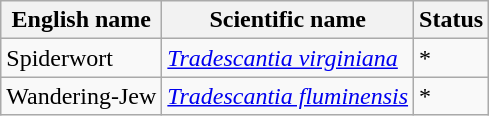<table class="wikitable" |>
<tr>
<th>English name</th>
<th>Scientific name</th>
<th>Status</th>
</tr>
<tr>
<td>Spiderwort</td>
<td><em><a href='#'>Tradescantia virginiana</a></em></td>
<td>*</td>
</tr>
<tr>
<td>Wandering-Jew</td>
<td><em><a href='#'>Tradescantia fluminensis</a></em></td>
<td>*</td>
</tr>
</table>
